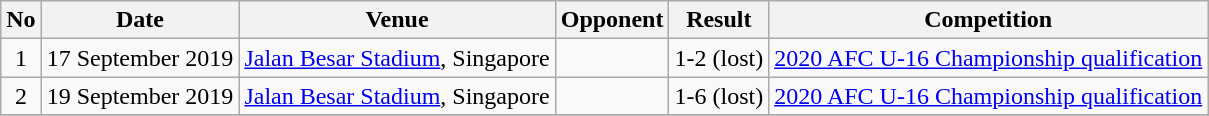<table class="wikitable">
<tr>
<th>No</th>
<th>Date</th>
<th>Venue</th>
<th>Opponent</th>
<th>Result</th>
<th>Competition</th>
</tr>
<tr>
<td align=center>1</td>
<td>17 September 2019</td>
<td><a href='#'>Jalan Besar Stadium</a>, Singapore</td>
<td></td>
<td align=center>1-2 (lost)</td>
<td><a href='#'>2020 AFC U-16 Championship qualification</a></td>
</tr>
<tr>
<td align=center>2</td>
<td>19 September 2019</td>
<td><a href='#'>Jalan Besar Stadium</a>, Singapore</td>
<td></td>
<td align=center>1-6 (lost)</td>
<td><a href='#'>2020 AFC U-16 Championship qualification</a></td>
</tr>
<tr>
</tr>
</table>
